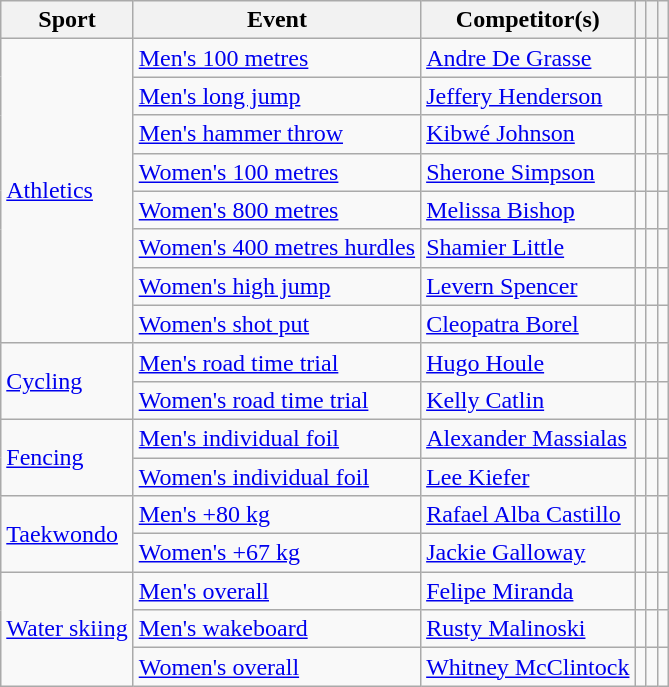<table class="wikitable">
<tr>
<th>Sport</th>
<th>Event</th>
<th>Competitor(s)</th>
<th></th>
<th></th>
<th></th>
</tr>
<tr>
<td rowspan="8"><a href='#'>Athletics</a></td>
<td><a href='#'>Men's 100 metres</a></td>
<td><a href='#'>Andre De Grasse</a></td>
<td></td>
<td></td>
<td></td>
</tr>
<tr>
<td><a href='#'>Men's long jump</a></td>
<td><a href='#'>Jeffery Henderson</a></td>
<td></td>
<td></td>
<td></td>
</tr>
<tr>
<td><a href='#'>Men's hammer throw</a></td>
<td><a href='#'>Kibwé Johnson</a></td>
<td></td>
<td></td>
<td></td>
</tr>
<tr>
<td><a href='#'>Women's 100 metres</a></td>
<td><a href='#'>Sherone Simpson</a></td>
<td></td>
<td></td>
<td></td>
</tr>
<tr>
<td><a href='#'>Women's 800 metres</a></td>
<td><a href='#'>Melissa Bishop</a></td>
<td></td>
<td></td>
<td></td>
</tr>
<tr>
<td><a href='#'>Women's 400 metres hurdles</a></td>
<td><a href='#'>Shamier Little</a></td>
<td></td>
<td></td>
<td></td>
</tr>
<tr>
<td><a href='#'>Women's high jump</a></td>
<td><a href='#'>Levern Spencer</a></td>
<td></td>
<td></td>
<td></td>
</tr>
<tr>
<td><a href='#'>Women's shot put</a></td>
<td><a href='#'>Cleopatra Borel</a></td>
<td></td>
<td></td>
<td></td>
</tr>
<tr>
<td rowspan="2"><a href='#'>Cycling</a></td>
<td><a href='#'>Men's road time trial</a></td>
<td><a href='#'>Hugo Houle</a></td>
<td></td>
<td></td>
<td></td>
</tr>
<tr>
<td><a href='#'>Women's road time trial</a></td>
<td><a href='#'>Kelly Catlin</a></td>
<td></td>
<td></td>
<td></td>
</tr>
<tr>
<td rowspan="2"><a href='#'>Fencing</a></td>
<td><a href='#'>Men's individual foil</a></td>
<td><a href='#'>Alexander Massialas</a></td>
<td></td>
<td></td>
<td></td>
</tr>
<tr>
<td><a href='#'>Women's individual foil</a></td>
<td><a href='#'>Lee Kiefer</a></td>
<td></td>
<td></td>
<td></td>
</tr>
<tr>
<td rowspan="2"><a href='#'>Taekwondo</a></td>
<td><a href='#'>Men's +80 kg</a></td>
<td><a href='#'>Rafael Alba Castillo</a></td>
<td></td>
<td></td>
<td></td>
</tr>
<tr>
<td><a href='#'>Women's +67 kg</a></td>
<td><a href='#'>Jackie Galloway</a></td>
<td></td>
<td></td>
<td></td>
</tr>
<tr>
<td rowspan="3"><a href='#'>Water skiing</a></td>
<td><a href='#'>Men's overall</a></td>
<td><a href='#'>Felipe Miranda</a></td>
<td></td>
<td></td>
<td></td>
</tr>
<tr>
<td><a href='#'>Men's wakeboard</a></td>
<td><a href='#'>Rusty Malinoski</a></td>
<td></td>
<td></td>
<td></td>
</tr>
<tr>
<td><a href='#'>Women's overall</a></td>
<td><a href='#'>Whitney McClintock</a></td>
<td></td>
<td></td>
<td></td>
</tr>
</table>
